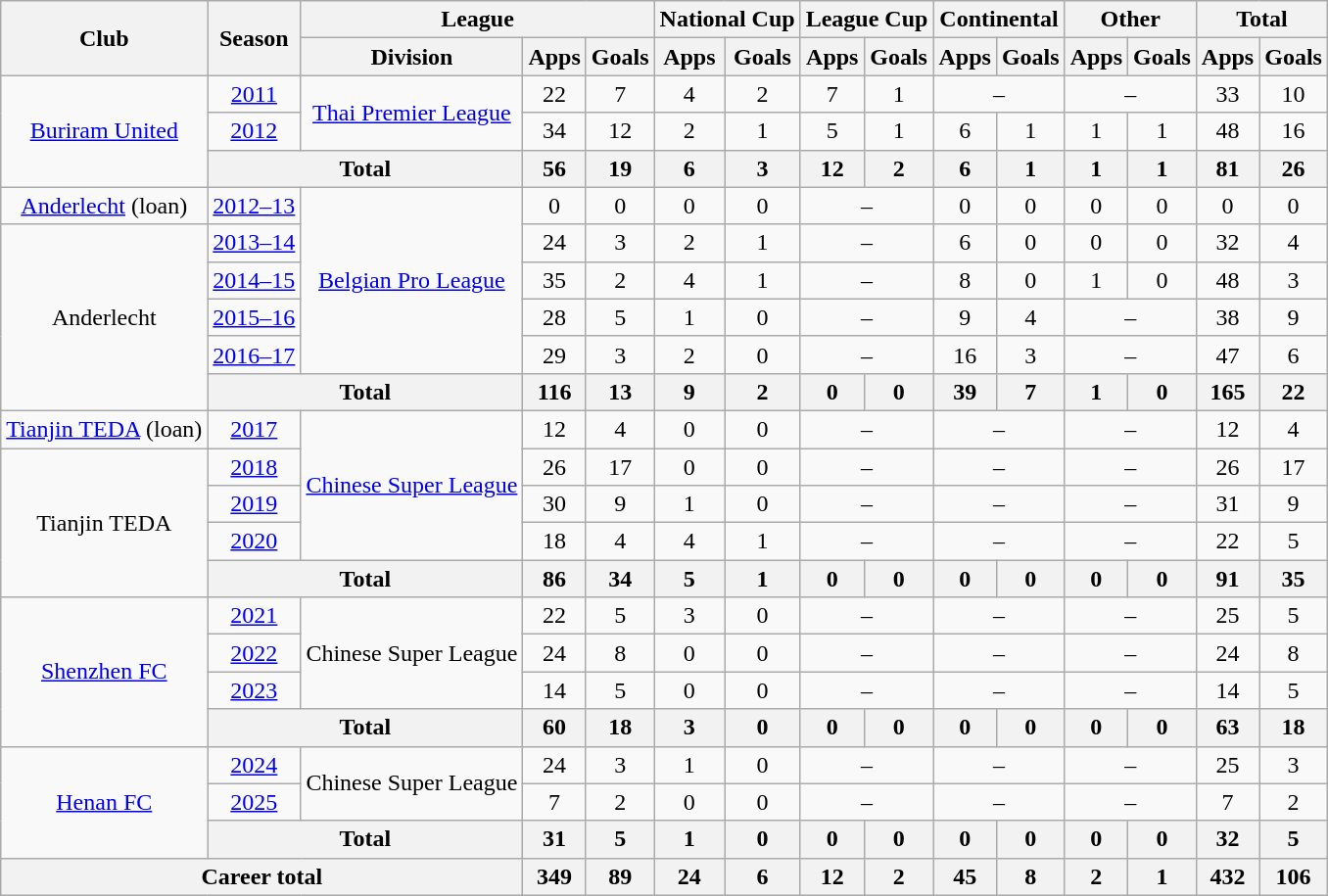<table class="wikitable" style="text-align: center">
<tr>
<th rowspan="2">Club</th>
<th rowspan="2">Season</th>
<th colspan="3">League</th>
<th colspan="2">National Cup</th>
<th colspan="2">League Cup</th>
<th colspan="2">Continental</th>
<th colspan="2">Other</th>
<th colspan="2">Total</th>
</tr>
<tr>
<th>Division</th>
<th>Apps</th>
<th>Goals</th>
<th>Apps</th>
<th>Goals</th>
<th>Apps</th>
<th>Goals</th>
<th>Apps</th>
<th>Goals</th>
<th>Apps</th>
<th>Goals</th>
<th>Apps</th>
<th>Goals</th>
</tr>
<tr>
<td rowspan="3"><a href='#'>Buriram United</a></td>
<td><a href='#'>2011</a></td>
<td rowspan="2"><a href='#'>Thai Premier League</a></td>
<td>22</td>
<td>7</td>
<td>4</td>
<td>2</td>
<td>7</td>
<td>1</td>
<td colspan="2">–</td>
<td colspan="2">–</td>
<td>33</td>
<td>10</td>
</tr>
<tr>
<td><a href='#'>2012</a></td>
<td>34</td>
<td>12</td>
<td>2</td>
<td>1</td>
<td>5</td>
<td>1</td>
<td>6</td>
<td>1</td>
<td>1</td>
<td>1</td>
<td>48</td>
<td>16</td>
</tr>
<tr>
<th colspan="2"><strong>Total</strong></th>
<th>56</th>
<th>19</th>
<th>6</th>
<th>3</th>
<th>12</th>
<th>2</th>
<th>6</th>
<th>1</th>
<th>1</th>
<th>1</th>
<th>81</th>
<th>26</th>
</tr>
<tr>
<td><a href='#'>Anderlecht</a> (loan)</td>
<td><a href='#'>2012–13</a></td>
<td rowspan=5><a href='#'>Belgian Pro League</a></td>
<td>0</td>
<td>0</td>
<td>0</td>
<td>0</td>
<td colspan="2">–</td>
<td>0</td>
<td>0</td>
<td>0</td>
<td>0</td>
<td>0</td>
<td>0</td>
</tr>
<tr>
<td rowspan=5>Anderlecht</td>
<td><a href='#'>2013–14</a></td>
<td>24</td>
<td>3</td>
<td>2</td>
<td>1</td>
<td colspan="2">–</td>
<td>6</td>
<td>0</td>
<td>0</td>
<td>0</td>
<td>32</td>
<td>4</td>
</tr>
<tr>
<td><a href='#'>2014–15</a></td>
<td>35</td>
<td>2</td>
<td>4</td>
<td>1</td>
<td colspan="2">–</td>
<td>8</td>
<td>0</td>
<td>1</td>
<td>0</td>
<td>48</td>
<td>3</td>
</tr>
<tr>
<td><a href='#'>2015–16</a></td>
<td>28</td>
<td>5</td>
<td>1</td>
<td>0</td>
<td colspan="2">–</td>
<td>9</td>
<td>4</td>
<td colspan="2">–</td>
<td>38</td>
<td>9</td>
</tr>
<tr>
<td><a href='#'>2016–17</a></td>
<td>29</td>
<td>3</td>
<td>2</td>
<td>0</td>
<td colspan="2">–</td>
<td>16</td>
<td>3</td>
<td colspan="2">–</td>
<td>47</td>
<td>6</td>
</tr>
<tr>
<th colspan="2"><strong>Total</strong></th>
<th>116</th>
<th>13</th>
<th>9</th>
<th>2</th>
<th>0</th>
<th>0</th>
<th>39</th>
<th>7</th>
<th>1</th>
<th>0</th>
<th>165</th>
<th>22</th>
</tr>
<tr>
<td><a href='#'>Tianjin TEDA</a> (loan)</td>
<td><a href='#'>2017</a></td>
<td rowspan=4><a href='#'>Chinese Super League</a></td>
<td>12</td>
<td>4</td>
<td>0</td>
<td>0</td>
<td colspan="2">–</td>
<td colspan="2">–</td>
<td colspan="2">–</td>
<td>12</td>
<td>4</td>
</tr>
<tr>
<td rowspan=4>Tianjin TEDA</td>
<td><a href='#'>2018</a></td>
<td>26</td>
<td>17</td>
<td>0</td>
<td>0</td>
<td colspan="2">–</td>
<td colspan="2">–</td>
<td colspan="2">–</td>
<td>26</td>
<td>17</td>
</tr>
<tr>
<td><a href='#'>2019</a></td>
<td>30</td>
<td>9</td>
<td>1</td>
<td>0</td>
<td colspan="2">–</td>
<td colspan="2">–</td>
<td colspan="2">–</td>
<td>31</td>
<td>9</td>
</tr>
<tr>
<td><a href='#'>2020</a></td>
<td>18</td>
<td>4</td>
<td>4</td>
<td>1</td>
<td colspan="2">–</td>
<td colspan="2">–</td>
<td colspan="2">–</td>
<td>22</td>
<td>5</td>
</tr>
<tr>
<th colspan="2"><strong>Total</strong></th>
<th>86</th>
<th>34</th>
<th>5</th>
<th>1</th>
<th>0</th>
<th>0</th>
<th>0</th>
<th>0</th>
<th>0</th>
<th>0</th>
<th>91</th>
<th>35</th>
</tr>
<tr>
<td rowspan="4"><a href='#'>Shenzhen FC</a></td>
<td><a href='#'>2021</a></td>
<td rowspan="3">Chinese Super League</td>
<td>22</td>
<td>5</td>
<td>3</td>
<td>0</td>
<td colspan="2">–</td>
<td colspan="2">–</td>
<td colspan="2">–</td>
<td>25</td>
<td>5</td>
</tr>
<tr>
<td><a href='#'>2022</a></td>
<td>24</td>
<td>8</td>
<td>0</td>
<td>0</td>
<td colspan="2">–</td>
<td colspan="2">–</td>
<td colspan="2">–</td>
<td>24</td>
<td>8</td>
</tr>
<tr>
<td><a href='#'>2023</a></td>
<td>14</td>
<td>5</td>
<td>0</td>
<td>0</td>
<td colspan="2">–</td>
<td colspan="2">–</td>
<td colspan="2">–</td>
<td>14</td>
<td>5</td>
</tr>
<tr>
<th colspan="2"><strong>Total</strong></th>
<th>60</th>
<th>18</th>
<th>3</th>
<th>0</th>
<th>0</th>
<th>0</th>
<th>0</th>
<th>0</th>
<th>0</th>
<th>0</th>
<th>63</th>
<th>18</th>
</tr>
<tr>
<td rowspan="3"><a href='#'>Henan FC</a></td>
<td><a href='#'>2024</a></td>
<td rowspan="2">Chinese Super League</td>
<td>24</td>
<td>3</td>
<td>1</td>
<td>0</td>
<td colspan="2">–</td>
<td colspan="2">–</td>
<td colspan="2">–</td>
<td>25</td>
<td>3</td>
</tr>
<tr>
<td><a href='#'>2025</a></td>
<td>7</td>
<td>2</td>
<td>0</td>
<td>0</td>
<td colspan="2">–</td>
<td colspan="2">–</td>
<td colspan="2">–</td>
<td>7</td>
<td>2</td>
</tr>
<tr>
<th colspan="2"><strong>Total</strong></th>
<th>31</th>
<th>5</th>
<th>1</th>
<th>0</th>
<th>0</th>
<th>0</th>
<th>0</th>
<th>0</th>
<th>0</th>
<th>0</th>
<th>32</th>
<th>5</th>
</tr>
<tr>
<th colspan="3">Career total</th>
<th>349</th>
<th>89</th>
<th>24</th>
<th>6</th>
<th>12</th>
<th>2</th>
<th>45</th>
<th>8</th>
<th>2</th>
<th>1</th>
<th>432</th>
<th>106</th>
</tr>
</table>
